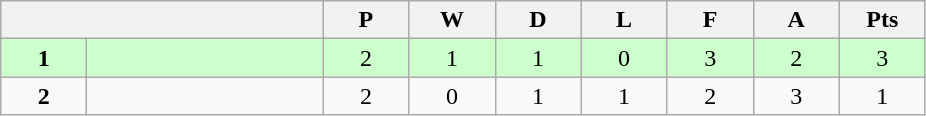<table class="wikitable">
<tr>
<th colspan="2"></th>
<th rowspan="1">P</th>
<th rowspan="1">W</th>
<th colspan="1">D</th>
<th colspan="1">L</th>
<th colspan="1">F</th>
<th colspan="1">A</th>
<th colspan="1">Pts</th>
</tr>
<tr style="background:#ccffcc;">
<td align=center width="50"><strong>1</strong></td>
<td width="150"><strong></strong></td>
<td align=center width="50">2</td>
<td align=center width="50">1</td>
<td align=center width="50">1</td>
<td align=center width="50">0</td>
<td align=center width="50">3</td>
<td align=center width="50">2</td>
<td align=center width="50">3</td>
</tr>
<tr>
<td align=center><strong>2</strong></td>
<td></td>
<td align=center>2</td>
<td align=center>0</td>
<td align=center>1</td>
<td align=center>1</td>
<td align=center>2</td>
<td align=center>3</td>
<td align=center>1</td>
</tr>
</table>
